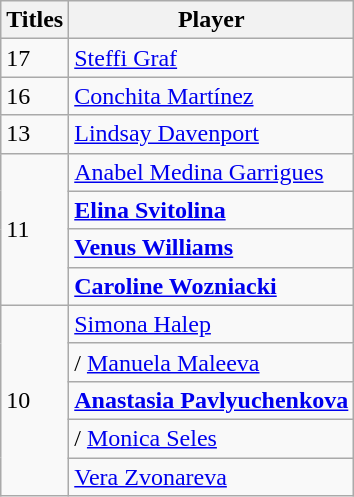<table class=wikitable>
<tr>
<th>Titles</th>
<th>Player</th>
</tr>
<tr>
<td>17</td>
<td> <a href='#'>Steffi Graf</a></td>
</tr>
<tr>
<td>16</td>
<td> <a href='#'>Conchita Martínez</a></td>
</tr>
<tr>
<td>13</td>
<td> <a href='#'>Lindsay Davenport</a></td>
</tr>
<tr>
<td rowspan="4">11</td>
<td> <a href='#'>Anabel Medina Garrigues</a></td>
</tr>
<tr>
<td> <strong><a href='#'>Elina Svitolina</a></strong></td>
</tr>
<tr>
<td> <strong><a href='#'>Venus Williams</a></strong></td>
</tr>
<tr>
<td> <strong><a href='#'>Caroline Wozniacki</a></strong></td>
</tr>
<tr>
<td rowspan="5">10</td>
<td> <a href='#'>Simona Halep</a></td>
</tr>
<tr>
<td>/ <a href='#'>Manuela Maleeva</a></td>
</tr>
<tr>
<td> <strong><a href='#'>Anastasia Pavlyuchenkova</a></strong></td>
</tr>
<tr>
<td>/ <a href='#'>Monica Seles</a></td>
</tr>
<tr>
<td> <a href='#'>Vera Zvonareva</a></td>
</tr>
</table>
